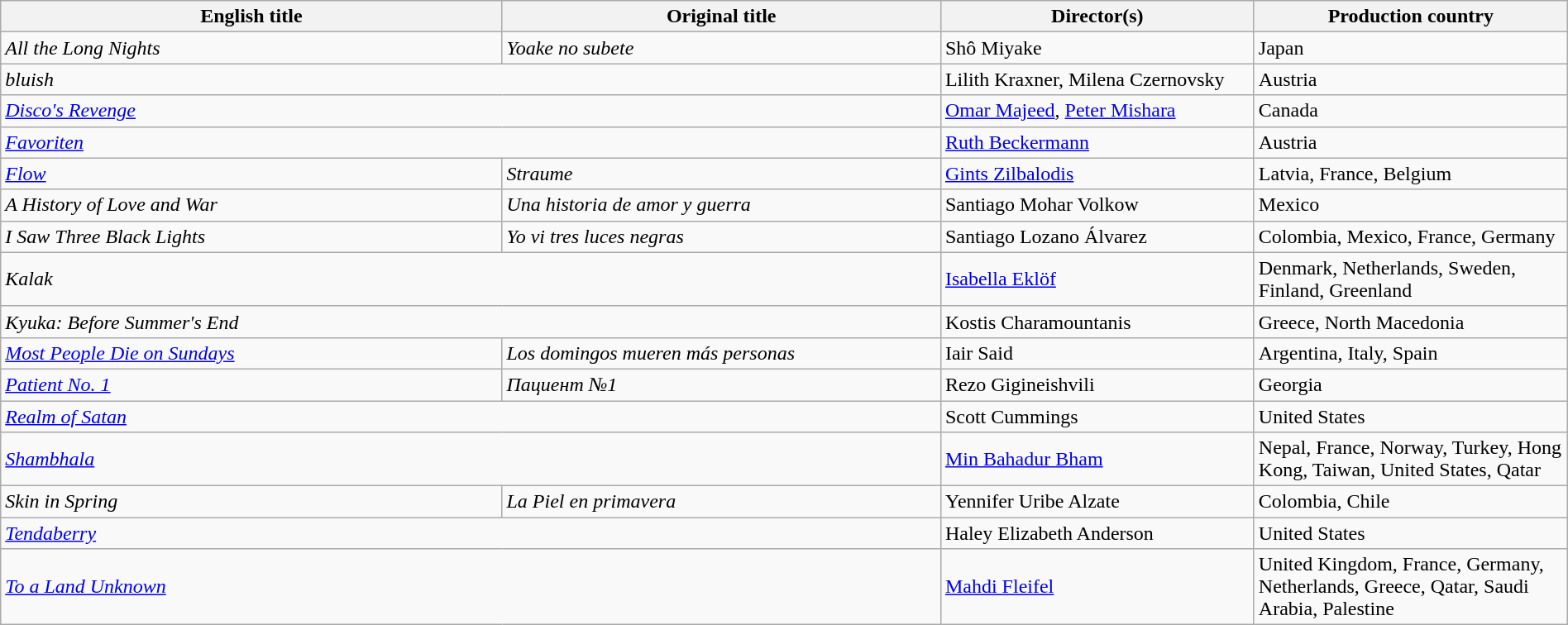<table class="wikitable" width=100%>
<tr>
<th scope="col" width="32%">English title</th>
<th scope="col" width="28%">Original title</th>
<th scope="col" width="20%">Director(s)</th>
<th scope="col" width="20%">Production country</th>
</tr>
<tr>
<td><em>All the Long Nights</em></td>
<td><em>Yoake no subete</em></td>
<td>Shô Miyake</td>
<td>Japan</td>
</tr>
<tr>
<td colspan=2><em>bluish</em></td>
<td>Lilith Kraxner, Milena Czernovsky</td>
<td>Austria</td>
</tr>
<tr>
<td colspan=2><em><a href='#'>Disco's Revenge</a></em></td>
<td><a href='#'>Omar Majeed</a>, <a href='#'>Peter Mishara</a></td>
<td>Canada</td>
</tr>
<tr>
<td colspan=2><em><a href='#'>Favoriten</a></em></td>
<td><a href='#'>Ruth Beckermann</a></td>
<td>Austria</td>
</tr>
<tr>
<td><em><a href='#'>Flow</a></em></td>
<td><em>Straume</em></td>
<td><a href='#'>Gints Zilbalodis</a></td>
<td>Latvia, France, Belgium</td>
</tr>
<tr>
<td><em>A History of Love and War</em></td>
<td><em>Una historia de amor y guerra</em></td>
<td>Santiago Mohar Volkow</td>
<td>Mexico</td>
</tr>
<tr>
<td><em>I Saw Three Black Lights</em></td>
<td><em>Yo vi tres luces negras</em></td>
<td>Santiago Lozano Álvarez</td>
<td>Colombia, Mexico, France, Germany</td>
</tr>
<tr>
<td colspan=2><em>Kalak</em></td>
<td><a href='#'>Isabella Eklöf</a></td>
<td>Denmark, Netherlands, Sweden, Finland, Greenland</td>
</tr>
<tr>
<td colspan=2><em>Kyuka: Before Summer's End</em></td>
<td>Kostis Charamountanis</td>
<td>Greece, North Macedonia</td>
</tr>
<tr>
<td><em><a href='#'>Most People Die on Sundays</a></em></td>
<td><em>Los domingos mueren más personas</em></td>
<td>Iair Said</td>
<td>Argentina, Italy, Spain</td>
</tr>
<tr>
<td><em><a href='#'>Patient No. 1</a></em></td>
<td><em>Пациент №1</em></td>
<td>Rezo Gigineishvili</td>
<td>Georgia</td>
</tr>
<tr>
<td colspan=2><em><a href='#'>Realm of Satan</a></em></td>
<td>Scott Cummings</td>
<td>United States</td>
</tr>
<tr>
<td colspan=2><em><a href='#'>Shambhala</a></em></td>
<td><a href='#'>Min Bahadur Bham</a></td>
<td>Nepal, France, Norway, Turkey, Hong Kong, Taiwan, United States, Qatar</td>
</tr>
<tr>
<td><em>Skin in Spring</em></td>
<td><em>La Piel en primavera</em></td>
<td>Yennifer Uribe Alzate</td>
<td>Colombia, Chile</td>
</tr>
<tr>
<td colspan=2><em><a href='#'>Tendaberry</a></em></td>
<td>Haley Elizabeth Anderson</td>
<td>United States</td>
</tr>
<tr>
<td colspan=2><em><a href='#'>To a Land Unknown</a></em></td>
<td><a href='#'>Mahdi Fleifel</a></td>
<td>United Kingdom, France, Germany, Netherlands, Greece, Qatar, Saudi Arabia, Palestine</td>
</tr>
</table>
